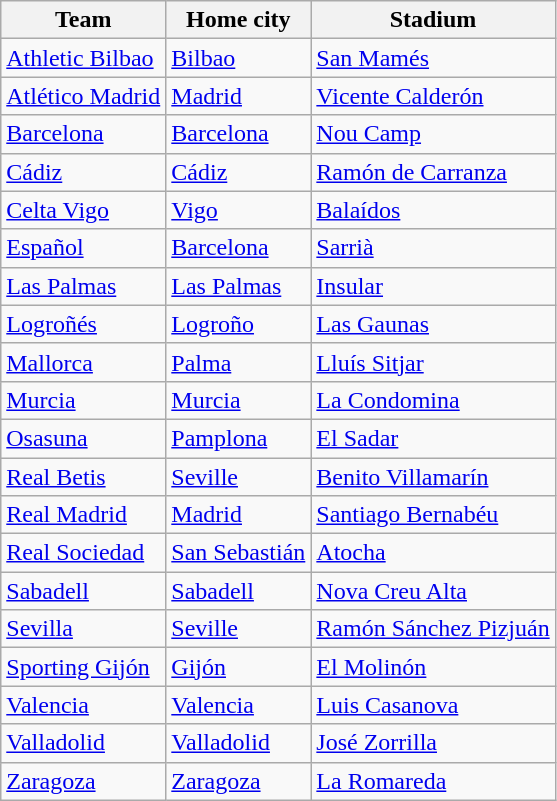<table class="wikitable sortable" style="text-align: left;">
<tr>
<th>Team</th>
<th>Home city</th>
<th>Stadium</th>
</tr>
<tr>
<td><a href='#'>Athletic Bilbao</a></td>
<td><a href='#'>Bilbao</a></td>
<td><a href='#'>San Mamés</a></td>
</tr>
<tr>
<td><a href='#'>Atlético Madrid</a></td>
<td><a href='#'>Madrid</a></td>
<td><a href='#'>Vicente Calderón</a></td>
</tr>
<tr>
<td><a href='#'>Barcelona</a></td>
<td><a href='#'>Barcelona</a></td>
<td><a href='#'>Nou Camp</a></td>
</tr>
<tr>
<td><a href='#'>Cádiz</a></td>
<td><a href='#'>Cádiz</a></td>
<td><a href='#'>Ramón de Carranza</a></td>
</tr>
<tr>
<td><a href='#'>Celta Vigo</a></td>
<td><a href='#'>Vigo</a></td>
<td><a href='#'>Balaídos</a></td>
</tr>
<tr>
<td><a href='#'>Español</a></td>
<td><a href='#'>Barcelona</a></td>
<td><a href='#'>Sarrià</a></td>
</tr>
<tr>
<td><a href='#'>Las Palmas</a></td>
<td><a href='#'>Las Palmas</a></td>
<td><a href='#'>Insular</a></td>
</tr>
<tr>
<td><a href='#'>Logroñés</a></td>
<td><a href='#'>Logroño</a></td>
<td><a href='#'>Las Gaunas</a></td>
</tr>
<tr>
<td><a href='#'>Mallorca</a></td>
<td><a href='#'>Palma</a></td>
<td><a href='#'>Lluís Sitjar</a></td>
</tr>
<tr>
<td><a href='#'>Murcia</a></td>
<td><a href='#'>Murcia</a></td>
<td><a href='#'>La Condomina</a></td>
</tr>
<tr>
<td><a href='#'>Osasuna</a></td>
<td><a href='#'>Pamplona</a></td>
<td><a href='#'>El Sadar</a></td>
</tr>
<tr>
<td><a href='#'>Real Betis</a></td>
<td><a href='#'>Seville</a></td>
<td><a href='#'>Benito Villamarín</a></td>
</tr>
<tr>
<td><a href='#'>Real Madrid</a></td>
<td><a href='#'>Madrid</a></td>
<td><a href='#'>Santiago Bernabéu</a></td>
</tr>
<tr>
<td><a href='#'>Real Sociedad</a></td>
<td><a href='#'>San Sebastián</a></td>
<td><a href='#'>Atocha</a></td>
</tr>
<tr>
<td><a href='#'>Sabadell</a></td>
<td><a href='#'>Sabadell</a></td>
<td><a href='#'>Nova Creu Alta</a></td>
</tr>
<tr>
<td><a href='#'>Sevilla</a></td>
<td><a href='#'>Seville</a></td>
<td><a href='#'>Ramón Sánchez Pizjuán</a></td>
</tr>
<tr>
<td><a href='#'>Sporting Gijón</a></td>
<td><a href='#'>Gijón</a></td>
<td><a href='#'>El Molinón</a></td>
</tr>
<tr>
<td><a href='#'>Valencia</a></td>
<td><a href='#'>Valencia</a></td>
<td><a href='#'>Luis Casanova</a></td>
</tr>
<tr>
<td><a href='#'>Valladolid</a></td>
<td><a href='#'>Valladolid</a></td>
<td><a href='#'>José Zorrilla</a></td>
</tr>
<tr>
<td><a href='#'>Zaragoza</a></td>
<td><a href='#'>Zaragoza</a></td>
<td><a href='#'>La Romareda</a></td>
</tr>
</table>
